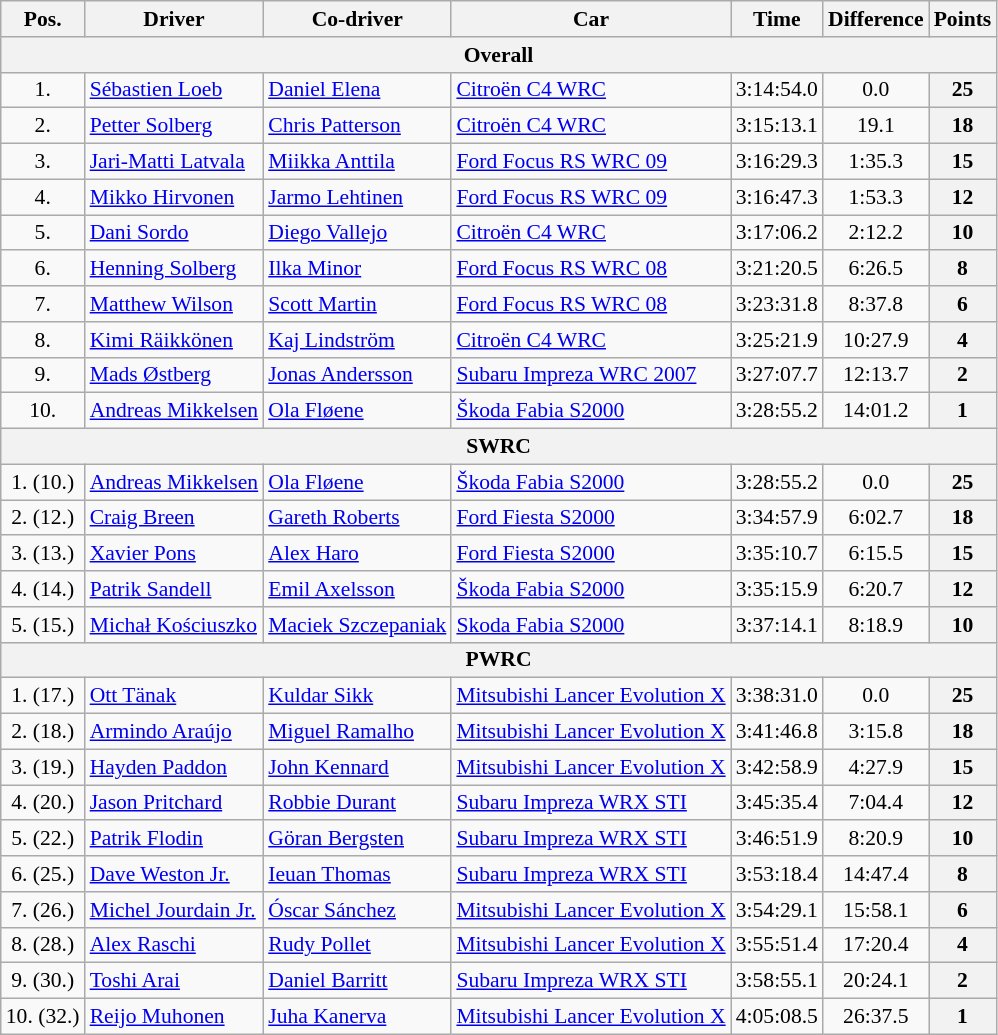<table class="wikitable" style="text-align: center; font-size: 90%; max-width: 950px;">
<tr>
<th>Pos.</th>
<th>Driver</th>
<th>Co-driver</th>
<th>Car</th>
<th>Time</th>
<th>Difference</th>
<th>Points</th>
</tr>
<tr>
<th colspan=7>Overall</th>
</tr>
<tr>
<td>1.</td>
<td align="left"> <a href='#'>Sébastien Loeb</a></td>
<td align="left"> <a href='#'>Daniel Elena</a></td>
<td align="left"><a href='#'>Citroën C4 WRC</a></td>
<td>3:14:54.0</td>
<td>0.0</td>
<th>25</th>
</tr>
<tr>
<td>2.</td>
<td align="left"> <a href='#'>Petter Solberg</a></td>
<td align="left"> <a href='#'>Chris Patterson</a></td>
<td align="left"><a href='#'>Citroën C4 WRC</a></td>
<td>3:15:13.1</td>
<td>19.1</td>
<th>18</th>
</tr>
<tr>
<td>3.</td>
<td align="left"> <a href='#'>Jari-Matti Latvala</a></td>
<td align="left"> <a href='#'>Miikka Anttila</a></td>
<td align="left"><a href='#'>Ford Focus RS WRC 09</a></td>
<td>3:16:29.3</td>
<td>1:35.3</td>
<th>15</th>
</tr>
<tr>
<td>4.</td>
<td align="left"> <a href='#'>Mikko Hirvonen</a></td>
<td align="left"> <a href='#'>Jarmo Lehtinen</a></td>
<td align="left"><a href='#'>Ford Focus RS WRC 09</a></td>
<td>3:16:47.3</td>
<td>1:53.3</td>
<th>12</th>
</tr>
<tr>
<td>5.</td>
<td align="left"> <a href='#'>Dani Sordo</a></td>
<td align="left"> <a href='#'>Diego Vallejo</a></td>
<td align="left"><a href='#'>Citroën C4 WRC</a></td>
<td>3:17:06.2</td>
<td>2:12.2</td>
<th>10</th>
</tr>
<tr>
<td>6.</td>
<td align="left"> <a href='#'>Henning Solberg</a></td>
<td align="left"> <a href='#'>Ilka Minor</a></td>
<td align="left"><a href='#'>Ford Focus RS WRC 08</a></td>
<td>3:21:20.5</td>
<td>6:26.5</td>
<th>8</th>
</tr>
<tr>
<td>7.</td>
<td align="left"> <a href='#'>Matthew Wilson</a></td>
<td align="left"> <a href='#'>Scott Martin</a></td>
<td align="left"><a href='#'>Ford Focus RS WRC 08</a></td>
<td>3:23:31.8</td>
<td>8:37.8</td>
<th>6</th>
</tr>
<tr>
<td>8.</td>
<td align="left"> <a href='#'>Kimi Räikkönen</a></td>
<td align="left"> <a href='#'>Kaj Lindström</a></td>
<td align="left"><a href='#'>Citroën C4 WRC</a></td>
<td>3:25:21.9</td>
<td>10:27.9</td>
<th>4</th>
</tr>
<tr>
<td>9.</td>
<td align="left"> <a href='#'>Mads Østberg</a></td>
<td align="left"> <a href='#'>Jonas Andersson</a></td>
<td align="left"><a href='#'>Subaru Impreza WRC 2007</a></td>
<td>3:27:07.7</td>
<td>12:13.7</td>
<th>2</th>
</tr>
<tr>
<td>10.</td>
<td align="left"> <a href='#'>Andreas Mikkelsen</a></td>
<td align="left"> <a href='#'>Ola Fløene</a></td>
<td align="left"><a href='#'>Škoda Fabia S2000</a></td>
<td>3:28:55.2</td>
<td>14:01.2</td>
<th>1</th>
</tr>
<tr>
<th colspan=7>SWRC</th>
</tr>
<tr>
<td>1. (10.)</td>
<td align="left"> <a href='#'>Andreas Mikkelsen</a></td>
<td align="left"> <a href='#'>Ola Fløene</a></td>
<td align="left"><a href='#'>Škoda Fabia S2000</a></td>
<td>3:28:55.2</td>
<td>0.0</td>
<th>25</th>
</tr>
<tr>
<td>2. (12.)</td>
<td align="left"> <a href='#'>Craig Breen</a></td>
<td align="left"> <a href='#'>Gareth Roberts</a></td>
<td align="left"><a href='#'>Ford Fiesta S2000</a></td>
<td>3:34:57.9</td>
<td>6:02.7</td>
<th>18</th>
</tr>
<tr>
<td>3. (13.)</td>
<td align="left"> <a href='#'>Xavier Pons</a></td>
<td align="left"> <a href='#'>Alex Haro</a></td>
<td align="left"><a href='#'>Ford Fiesta S2000</a></td>
<td>3:35:10.7</td>
<td>6:15.5</td>
<th>15</th>
</tr>
<tr>
<td>4. (14.)</td>
<td align="left"> <a href='#'>Patrik Sandell</a></td>
<td align="left"> <a href='#'>Emil Axelsson</a></td>
<td align="left"><a href='#'>Škoda Fabia S2000</a></td>
<td>3:35:15.9</td>
<td>6:20.7</td>
<th>12</th>
</tr>
<tr>
<td>5. (15.)</td>
<td align="left"> <a href='#'>Michał Kościuszko</a></td>
<td align="left"> <a href='#'>Maciek Szczepaniak</a></td>
<td align="left"><a href='#'>Skoda Fabia S2000</a></td>
<td>3:37:14.1</td>
<td>8:18.9</td>
<th>10</th>
</tr>
<tr>
<th colspan=7>PWRC</th>
</tr>
<tr>
<td>1. (17.)</td>
<td align="left"> <a href='#'>Ott Tänak</a></td>
<td align="left"> <a href='#'>Kuldar Sikk</a></td>
<td align="left"><a href='#'>Mitsubishi Lancer Evolution X</a></td>
<td>3:38:31.0</td>
<td>0.0</td>
<th>25</th>
</tr>
<tr>
<td>2. (18.)</td>
<td align="left"> <a href='#'>Armindo Araújo</a></td>
<td align="left"> <a href='#'>Miguel Ramalho</a></td>
<td align="left"><a href='#'>Mitsubishi Lancer Evolution X</a></td>
<td>3:41:46.8</td>
<td>3:15.8</td>
<th>18</th>
</tr>
<tr>
<td>3. (19.)</td>
<td align="left"> <a href='#'>Hayden Paddon</a></td>
<td align="left"> <a href='#'>John Kennard</a></td>
<td align="left"><a href='#'>Mitsubishi Lancer Evolution X</a></td>
<td>3:42:58.9</td>
<td>4:27.9</td>
<th>15</th>
</tr>
<tr>
<td>4. (20.)</td>
<td align="left"> <a href='#'>Jason Pritchard</a></td>
<td align="left"> <a href='#'>Robbie Durant</a></td>
<td align="left"><a href='#'>Subaru Impreza WRX STI</a></td>
<td>3:45:35.4</td>
<td>7:04.4</td>
<th>12</th>
</tr>
<tr>
<td>5. (22.)</td>
<td align="left"> <a href='#'>Patrik Flodin</a></td>
<td align="left"> <a href='#'>Göran Bergsten</a></td>
<td align="left"><a href='#'>Subaru Impreza WRX STI</a></td>
<td>3:46:51.9</td>
<td>8:20.9</td>
<th>10</th>
</tr>
<tr>
<td>6. (25.)</td>
<td align="left"> <a href='#'>Dave Weston Jr.</a></td>
<td align="left"> <a href='#'>Ieuan Thomas</a></td>
<td align="left"><a href='#'>Subaru Impreza WRX STI</a></td>
<td>3:53:18.4</td>
<td>14:47.4</td>
<th>8</th>
</tr>
<tr>
<td>7. (26.)</td>
<td align="left"> <a href='#'>Michel Jourdain Jr.</a></td>
<td align="left"> <a href='#'>Óscar Sánchez</a></td>
<td align="left"><a href='#'>Mitsubishi Lancer Evolution X</a></td>
<td>3:54:29.1</td>
<td>15:58.1</td>
<th>6</th>
</tr>
<tr>
<td>8. (28.)</td>
<td align="left"> <a href='#'>Alex Raschi</a></td>
<td align="left"> <a href='#'>Rudy Pollet</a></td>
<td align="left"><a href='#'>Mitsubishi Lancer Evolution X</a></td>
<td>3:55:51.4</td>
<td>17:20.4</td>
<th>4</th>
</tr>
<tr>
<td>9. (30.)</td>
<td align="left"> <a href='#'>Toshi Arai</a></td>
<td align="left"> <a href='#'>Daniel Barritt</a></td>
<td align="left"><a href='#'>Subaru Impreza WRX STI</a></td>
<td>3:58:55.1</td>
<td>20:24.1</td>
<th>2</th>
</tr>
<tr>
<td>10. (32.)</td>
<td align="left"> <a href='#'>Reijo Muhonen</a></td>
<td align="left"> <a href='#'>Juha Kanerva</a></td>
<td align="left"><a href='#'>Mitsubishi Lancer Evolution X</a></td>
<td>4:05:08.5</td>
<td>26:37.5</td>
<th>1</th>
</tr>
</table>
